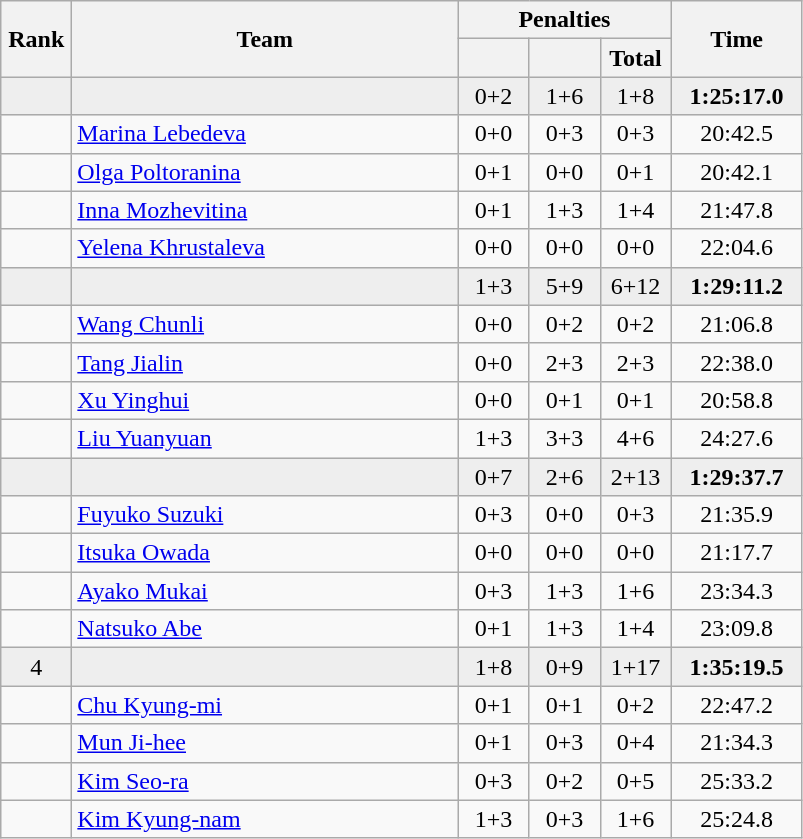<table class=wikitable style="text-align:center">
<tr>
<th rowspan=2 width=40>Rank</th>
<th rowspan=2 width=250>Team</th>
<th colspan=3>Penalties</th>
<th rowspan=2 width=80>Time</th>
</tr>
<tr>
<th width=40></th>
<th width=40></th>
<th width=40>Total</th>
</tr>
<tr bgcolor=eeeeee>
<td></td>
<td align=left></td>
<td>0+2</td>
<td>1+6</td>
<td>1+8</td>
<td><strong>1:25:17.0</strong></td>
</tr>
<tr>
<td></td>
<td align=left><a href='#'>Marina Lebedeva</a></td>
<td>0+0</td>
<td>0+3</td>
<td>0+3</td>
<td>20:42.5</td>
</tr>
<tr>
<td></td>
<td align=left><a href='#'>Olga Poltoranina</a></td>
<td>0+1</td>
<td>0+0</td>
<td>0+1</td>
<td>20:42.1</td>
</tr>
<tr>
<td></td>
<td align=left><a href='#'>Inna Mozhevitina</a></td>
<td>0+1</td>
<td>1+3</td>
<td>1+4</td>
<td>21:47.8</td>
</tr>
<tr>
<td></td>
<td align=left><a href='#'>Yelena Khrustaleva</a></td>
<td>0+0</td>
<td>0+0</td>
<td>0+0</td>
<td>22:04.6</td>
</tr>
<tr bgcolor=eeeeee>
<td></td>
<td align=left></td>
<td>1+3</td>
<td>5+9</td>
<td>6+12</td>
<td><strong>1:29:11.2</strong></td>
</tr>
<tr>
<td></td>
<td align=left><a href='#'>Wang Chunli</a></td>
<td>0+0</td>
<td>0+2</td>
<td>0+2</td>
<td>21:06.8</td>
</tr>
<tr>
<td></td>
<td align=left><a href='#'>Tang Jialin</a></td>
<td>0+0</td>
<td>2+3</td>
<td>2+3</td>
<td>22:38.0</td>
</tr>
<tr>
<td></td>
<td align=left><a href='#'>Xu Yinghui</a></td>
<td>0+0</td>
<td>0+1</td>
<td>0+1</td>
<td>20:58.8</td>
</tr>
<tr>
<td></td>
<td align=left><a href='#'>Liu Yuanyuan</a></td>
<td>1+3</td>
<td>3+3</td>
<td>4+6</td>
<td>24:27.6</td>
</tr>
<tr bgcolor=eeeeee>
<td></td>
<td align=left></td>
<td>0+7</td>
<td>2+6</td>
<td>2+13</td>
<td><strong>1:29:37.7</strong></td>
</tr>
<tr>
<td></td>
<td align=left><a href='#'>Fuyuko Suzuki</a></td>
<td>0+3</td>
<td>0+0</td>
<td>0+3</td>
<td>21:35.9</td>
</tr>
<tr>
<td></td>
<td align=left><a href='#'>Itsuka Owada</a></td>
<td>0+0</td>
<td>0+0</td>
<td>0+0</td>
<td>21:17.7</td>
</tr>
<tr>
<td></td>
<td align=left><a href='#'>Ayako Mukai</a></td>
<td>0+3</td>
<td>1+3</td>
<td>1+6</td>
<td>23:34.3</td>
</tr>
<tr>
<td></td>
<td align=left><a href='#'>Natsuko Abe</a></td>
<td>0+1</td>
<td>1+3</td>
<td>1+4</td>
<td>23:09.8</td>
</tr>
<tr bgcolor=eeeeee>
<td>4</td>
<td align=left></td>
<td>1+8</td>
<td>0+9</td>
<td>1+17</td>
<td><strong>1:35:19.5</strong></td>
</tr>
<tr>
<td></td>
<td align=left><a href='#'>Chu Kyung-mi</a></td>
<td>0+1</td>
<td>0+1</td>
<td>0+2</td>
<td>22:47.2</td>
</tr>
<tr>
<td></td>
<td align=left><a href='#'>Mun Ji-hee</a></td>
<td>0+1</td>
<td>0+3</td>
<td>0+4</td>
<td>21:34.3</td>
</tr>
<tr>
<td></td>
<td align=left><a href='#'>Kim Seo-ra</a></td>
<td>0+3</td>
<td>0+2</td>
<td>0+5</td>
<td>25:33.2</td>
</tr>
<tr>
<td></td>
<td align=left><a href='#'>Kim Kyung-nam</a></td>
<td>1+3</td>
<td>0+3</td>
<td>1+6</td>
<td>25:24.8</td>
</tr>
</table>
